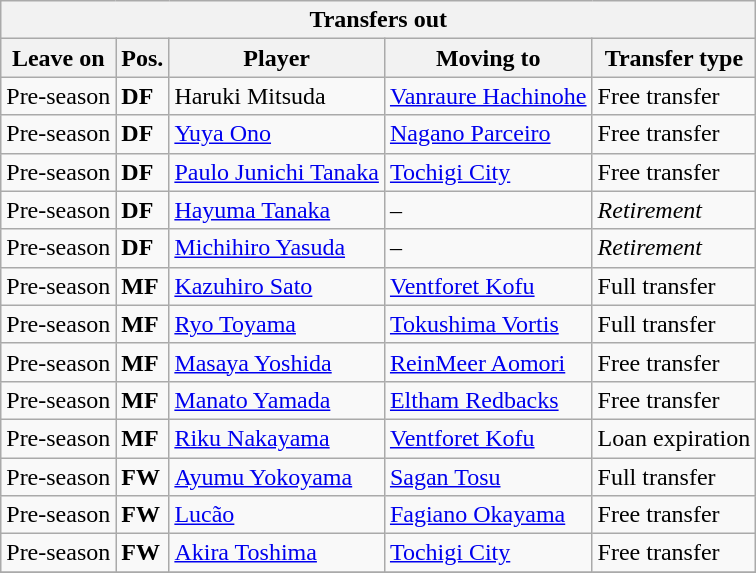<table class="wikitable sortable" style=“text-align:left;>
<tr>
<th colspan="5">Transfers out</th>
</tr>
<tr>
<th>Leave on</th>
<th>Pos.</th>
<th>Player</th>
<th>Moving to</th>
<th>Transfer type</th>
</tr>
<tr>
<td>Pre-season</td>
<td><strong>DF</strong></td>
<td> Haruki Mitsuda</td>
<td> <a href='#'>Vanraure Hachinohe</a></td>
<td>Free transfer</td>
</tr>
<tr>
<td>Pre-season</td>
<td><strong>DF</strong></td>
<td> <a href='#'>Yuya Ono</a></td>
<td> <a href='#'>Nagano Parceiro</a></td>
<td>Free transfer</td>
</tr>
<tr>
<td>Pre-season</td>
<td><strong>DF</strong></td>
<td> <a href='#'>Paulo Junichi Tanaka</a></td>
<td> <a href='#'>Tochigi City</a></td>
<td>Free transfer</td>
</tr>
<tr>
<td>Pre-season</td>
<td><strong>DF</strong></td>
<td> <a href='#'>Hayuma Tanaka</a></td>
<td>–</td>
<td><em>Retirement</em></td>
</tr>
<tr>
<td>Pre-season</td>
<td><strong>DF</strong></td>
<td> <a href='#'>Michihiro Yasuda</a></td>
<td>–</td>
<td><em>Retirement</em></td>
</tr>
<tr>
<td>Pre-season</td>
<td><strong>MF</strong></td>
<td> <a href='#'>Kazuhiro Sato</a></td>
<td> <a href='#'>Ventforet Kofu</a></td>
<td>Full transfer</td>
</tr>
<tr>
<td>Pre-season</td>
<td><strong>MF</strong></td>
<td> <a href='#'>Ryo Toyama</a></td>
<td> <a href='#'>Tokushima Vortis</a></td>
<td>Full transfer</td>
</tr>
<tr>
<td>Pre-season</td>
<td><strong>MF</strong></td>
<td> <a href='#'>Masaya Yoshida</a></td>
<td> <a href='#'>ReinMeer Aomori</a></td>
<td>Free transfer</td>
</tr>
<tr>
<td>Pre-season</td>
<td><strong>MF</strong></td>
<td> <a href='#'>Manato Yamada</a></td>
<td> <a href='#'>Eltham Redbacks</a></td>
<td>Free transfer</td>
</tr>
<tr>
<td>Pre-season</td>
<td><strong>MF</strong></td>
<td> <a href='#'>Riku Nakayama</a></td>
<td> <a href='#'>Ventforet Kofu</a></td>
<td>Loan expiration</td>
</tr>
<tr>
<td>Pre-season</td>
<td><strong>FW</strong></td>
<td> <a href='#'>Ayumu Yokoyama</a></td>
<td> <a href='#'>Sagan Tosu</a></td>
<td>Full transfer</td>
</tr>
<tr>
<td>Pre-season</td>
<td><strong>FW</strong></td>
<td> <a href='#'>Lucão</a></td>
<td> <a href='#'>Fagiano Okayama</a></td>
<td>Free transfer</td>
</tr>
<tr>
<td>Pre-season</td>
<td><strong>FW</strong></td>
<td> <a href='#'>Akira Toshima</a></td>
<td> <a href='#'>Tochigi City</a></td>
<td>Free transfer</td>
</tr>
<tr>
</tr>
</table>
